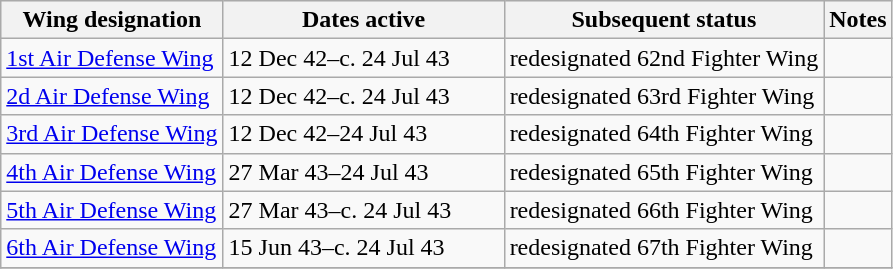<table class="wikitable">
<tr style="background:#efefef;">
<th>Wing designation</th>
<th scope="col" style="width: 180px;">Dates active</th>
<th>Subsequent status</th>
<th>Notes</th>
</tr>
<tr>
<td><a href='#'>1st Air Defense Wing</a></td>
<td>12 Dec 42–c. 24 Jul 43</td>
<td>redesignated 62nd Fighter Wing</td>
<td></td>
</tr>
<tr>
<td><a href='#'>2d Air Defense Wing</a></td>
<td>12 Dec 42–c. 24 Jul 43</td>
<td>redesignated 63rd Fighter Wing</td>
<td></td>
</tr>
<tr>
<td><a href='#'>3rd Air Defense Wing</a></td>
<td>12 Dec 42–24 Jul 43</td>
<td>redesignated 64th Fighter Wing</td>
<td></td>
</tr>
<tr>
<td><a href='#'>4th Air Defense Wing</a></td>
<td>27 Mar 43–24 Jul 43</td>
<td>redesignated 65th Fighter Wing</td>
<td></td>
</tr>
<tr>
<td><a href='#'>5th Air Defense Wing</a></td>
<td>27 Mar 43–c. 24 Jul 43</td>
<td>redesignated 66th Fighter Wing</td>
<td></td>
</tr>
<tr>
<td><a href='#'>6th Air Defense Wing</a></td>
<td>15 Jun 43–c. 24 Jul 43</td>
<td>redesignated 67th Fighter Wing</td>
<td></td>
</tr>
<tr>
</tr>
</table>
